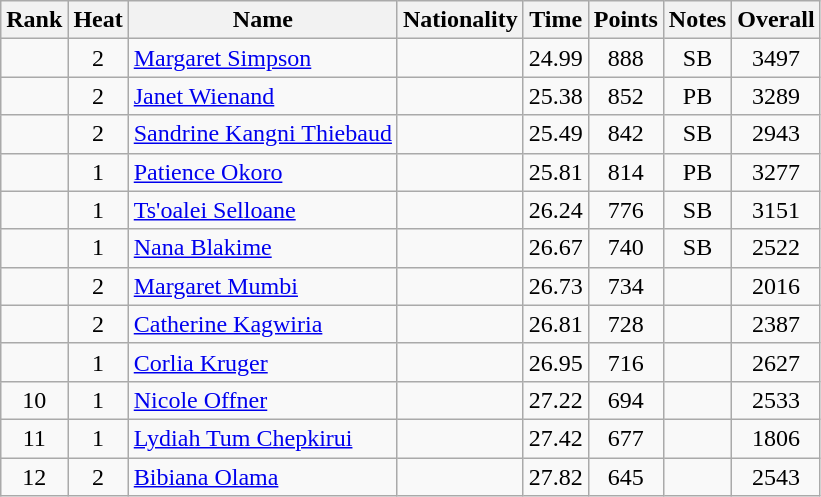<table class="wikitable sortable" style="text-align:center">
<tr>
<th>Rank</th>
<th>Heat</th>
<th>Name</th>
<th>Nationality</th>
<th>Time</th>
<th>Points</th>
<th>Notes</th>
<th>Overall</th>
</tr>
<tr>
<td></td>
<td>2</td>
<td align="left"><a href='#'>Margaret Simpson</a></td>
<td align=left></td>
<td>24.99</td>
<td>888</td>
<td>SB</td>
<td>3497</td>
</tr>
<tr>
<td></td>
<td>2</td>
<td align="left"><a href='#'>Janet Wienand</a></td>
<td align=left></td>
<td>25.38</td>
<td>852</td>
<td>PB</td>
<td>3289</td>
</tr>
<tr>
<td></td>
<td>2</td>
<td align="left"><a href='#'>Sandrine Kangni Thiebaud</a></td>
<td align=left></td>
<td>25.49</td>
<td>842</td>
<td>SB</td>
<td>2943</td>
</tr>
<tr>
<td></td>
<td>1</td>
<td align="left"><a href='#'>Patience Okoro</a></td>
<td align=left></td>
<td>25.81</td>
<td>814</td>
<td>PB</td>
<td>3277</td>
</tr>
<tr>
<td></td>
<td>1</td>
<td align="left"><a href='#'>Ts'oalei Selloane</a></td>
<td align=left></td>
<td>26.24</td>
<td>776</td>
<td>SB</td>
<td>3151</td>
</tr>
<tr>
<td></td>
<td>1</td>
<td align="left"><a href='#'>Nana Blakime</a></td>
<td align=left></td>
<td>26.67</td>
<td>740</td>
<td>SB</td>
<td>2522</td>
</tr>
<tr>
<td></td>
<td>2</td>
<td align="left"><a href='#'>Margaret Mumbi</a></td>
<td align=left></td>
<td>26.73</td>
<td>734</td>
<td></td>
<td>2016</td>
</tr>
<tr>
<td></td>
<td>2</td>
<td align="left"><a href='#'>Catherine Kagwiria</a></td>
<td align=left></td>
<td>26.81</td>
<td>728</td>
<td></td>
<td>2387</td>
</tr>
<tr>
<td></td>
<td>1</td>
<td align="left"><a href='#'>Corlia Kruger</a></td>
<td align=left></td>
<td>26.95</td>
<td>716</td>
<td></td>
<td>2627</td>
</tr>
<tr>
<td>10</td>
<td>1</td>
<td align="left"><a href='#'>Nicole Offner</a></td>
<td align=left></td>
<td>27.22</td>
<td>694</td>
<td></td>
<td>2533</td>
</tr>
<tr>
<td>11</td>
<td>1</td>
<td align="left"><a href='#'>Lydiah Tum Chepkirui</a></td>
<td align=left></td>
<td>27.42</td>
<td>677</td>
<td></td>
<td>1806</td>
</tr>
<tr>
<td>12</td>
<td>2</td>
<td align="left"><a href='#'>Bibiana Olama</a></td>
<td align=left></td>
<td>27.82</td>
<td>645</td>
<td></td>
<td>2543</td>
</tr>
</table>
